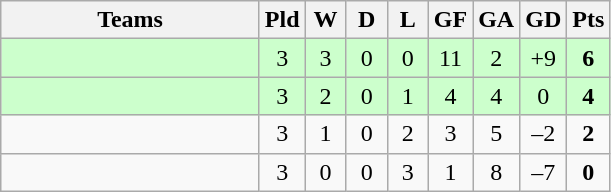<table class="wikitable" style="text-align: center;">
<tr>
<th width=165>Teams</th>
<th width=20>Pld</th>
<th width=20>W</th>
<th width=20>D</th>
<th width=20>L</th>
<th width=20>GF</th>
<th width=20>GA</th>
<th width=20>GD</th>
<th width=20>Pts</th>
</tr>
<tr align=center style="background:#ccffcc;">
<td style="text-align:left;"></td>
<td>3</td>
<td>3</td>
<td>0</td>
<td>0</td>
<td>11</td>
<td>2</td>
<td>+9</td>
<td><strong>6</strong></td>
</tr>
<tr align=center style="background:#ccffcc;">
<td style="text-align:left;"></td>
<td>3</td>
<td>2</td>
<td>0</td>
<td>1</td>
<td>4</td>
<td>4</td>
<td>0</td>
<td><strong>4</strong></td>
</tr>
<tr align=center>
<td style="text-align:left;"></td>
<td>3</td>
<td>1</td>
<td>0</td>
<td>2</td>
<td>3</td>
<td>5</td>
<td>–2</td>
<td><strong>2</strong></td>
</tr>
<tr align=center>
<td style="text-align:left;"></td>
<td>3</td>
<td>0</td>
<td>0</td>
<td>3</td>
<td>1</td>
<td>8</td>
<td>–7</td>
<td><strong>0</strong></td>
</tr>
</table>
